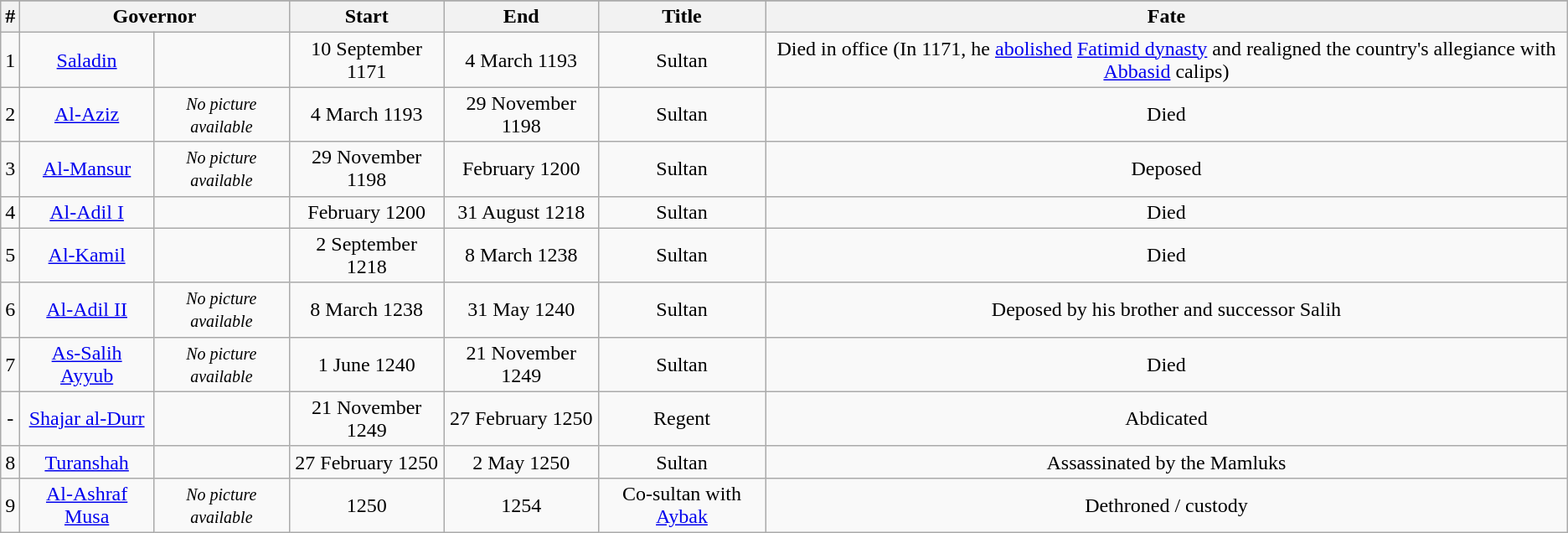<table class="wikitable" style="text-align:center">
<tr style="background:#cccccc">
</tr>
<tr>
<th>#</th>
<th colspan=2>Governor</th>
<th>Start</th>
<th>End</th>
<th>Title</th>
<th>Fate</th>
</tr>
<tr>
<td>1</td>
<td><a href='#'>Saladin</a></td>
<td></td>
<td>10 September 1171</td>
<td>4 March 1193</td>
<td>Sultan</td>
<td>Died in office (In 1171, he <a href='#'>abolished</a> <a href='#'>Fatimid dynasty</a> and realigned the country's allegiance with <a href='#'>Abbasid</a> calips)</td>
</tr>
<tr>
<td>2</td>
<td><a href='#'>Al-Aziz</a></td>
<td><small><em>No picture available</em></small></td>
<td>4 March 1193</td>
<td>29 November 1198</td>
<td>Sultan</td>
<td>Died</td>
</tr>
<tr>
<td>3</td>
<td><a href='#'>Al-Mansur</a></td>
<td><small><em>No picture available</em></small></td>
<td>29 November 1198</td>
<td>February 1200</td>
<td>Sultan</td>
<td>Deposed</td>
</tr>
<tr>
<td>4</td>
<td><a href='#'>Al-Adil I</a></td>
<td></td>
<td>February 1200</td>
<td>31 August 1218</td>
<td>Sultan</td>
<td>Died</td>
</tr>
<tr>
<td>5</td>
<td><a href='#'>Al-Kamil</a></td>
<td></td>
<td>2 September 1218</td>
<td>8 March 1238</td>
<td>Sultan</td>
<td>Died</td>
</tr>
<tr>
<td>6</td>
<td><a href='#'>Al-Adil II</a></td>
<td><small><em>No picture available</em></small></td>
<td>8 March 1238</td>
<td>31 May 1240</td>
<td>Sultan</td>
<td>Deposed by his brother and successor Salih</td>
</tr>
<tr>
<td>7</td>
<td><a href='#'>As-Salih Ayyub</a></td>
<td><small><em>No picture available</em></small></td>
<td>1 June 1240</td>
<td>21 November 1249</td>
<td>Sultan</td>
<td>Died</td>
</tr>
<tr>
<td>-</td>
<td><a href='#'>Shajar al-Durr</a></td>
<td></td>
<td>21 November 1249</td>
<td>27 February 1250</td>
<td>Regent</td>
<td>Abdicated</td>
</tr>
<tr>
<td>8</td>
<td><a href='#'>Turanshah</a></td>
<td></td>
<td>27 February 1250</td>
<td>2 May 1250</td>
<td>Sultan</td>
<td>Assassinated by the Mamluks</td>
</tr>
<tr>
<td>9</td>
<td><a href='#'>Al-Ashraf Musa</a></td>
<td><small><em>No picture available</em></small></td>
<td>1250</td>
<td>1254</td>
<td>Co-sultan with <a href='#'>Aybak</a></td>
<td>Dethroned / custody</td>
</tr>
</table>
